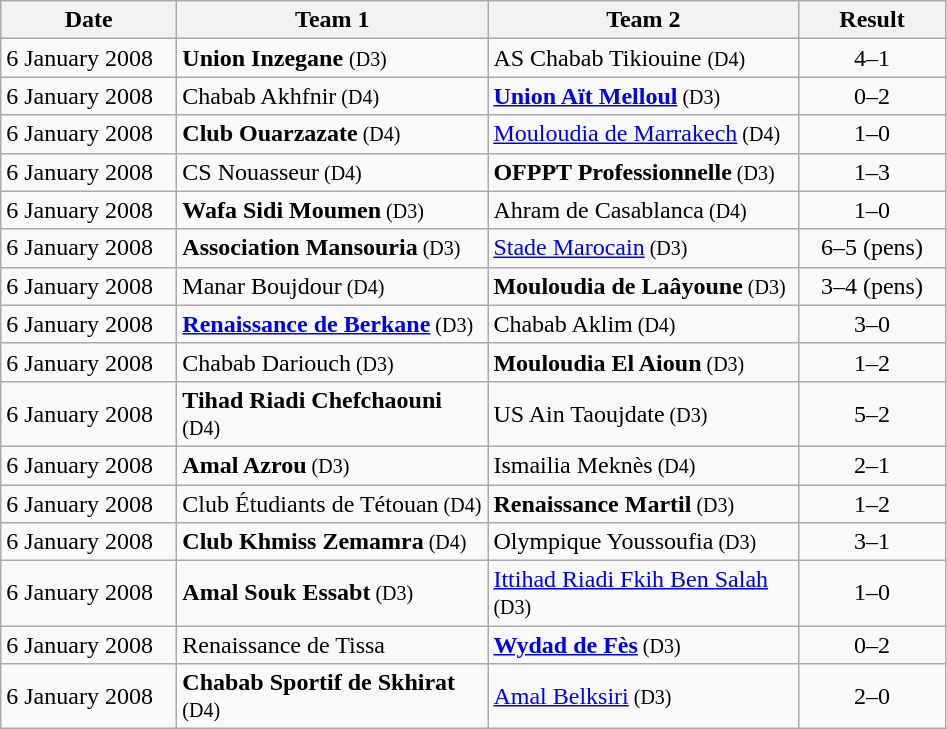<table class=wikitable>
<tr>
<th width="110">Date</th>
<th width="200">Team 1</th>
<th width="200">Team 2</th>
<th width="90">Result</th>
</tr>
<tr>
<td>6 January 2008</td>
<td><strong>Union Inzegane</strong> <small> (D3)</small></td>
<td>AS Chabab Tikiouine <small>(D4)</small></td>
<td align=center>4–1</td>
</tr>
<tr>
<td>6 January 2008</td>
<td>Chabab Akhfnir<small> (D4)</small></td>
<td><strong><a href='#'>Union Aït Melloul</a></strong><small> (D3)</small></td>
<td align=center>0–2</td>
</tr>
<tr>
<td>6 January 2008</td>
<td><strong>Club Ouarzazate</strong><small> (D4)</small></td>
<td><a href='#'>Mouloudia de Marrakech</a><small> (D4)</small></td>
<td align=center>1–0</td>
</tr>
<tr>
<td>6 January 2008</td>
<td>CS Nouasseur<small> (D4)</small></td>
<td><strong>OFPPT Professionnelle</strong><small> (D3)</small></td>
<td align=center>1–3</td>
</tr>
<tr>
<td>6 January 2008</td>
<td><strong>Wafa Sidi Moumen</strong><small> (D3)</small></td>
<td>Ahram de Casablanca<small> (D4)</small></td>
<td align=center>1–0</td>
</tr>
<tr>
<td>6 January 2008</td>
<td><strong>Association Mansouria</strong><small> (D3)</small></td>
<td><a href='#'>Stade Marocain</a><small> (D3)</small></td>
<td align=center>6–5 (pens)</td>
</tr>
<tr>
<td>6 January 2008</td>
<td>Manar Boujdour<small> (D4)</small></td>
<td><strong>Mouloudia de Laâyoune</strong><small> (D3)</small></td>
<td align=center>3–4 (pens)</td>
</tr>
<tr>
<td>6 January 2008</td>
<td><strong><a href='#'>Renaissance de Berkane</a></strong><small> (D3)</small></td>
<td>Chabab Aklim<small> (D4)</small></td>
<td align=center>3–0</td>
</tr>
<tr>
<td>6 January 2008</td>
<td>Chabab Dariouch<small> (D3)</small></td>
<td><strong>Mouloudia El Aioun</strong><small> (D3)</small></td>
<td align=center>1–2</td>
</tr>
<tr>
<td>6 January 2008</td>
<td><strong>Tihad Riadi Chefchaouni</strong><small> (D4)</small></td>
<td>US Ain Taoujdate<small> (D3)</small></td>
<td align=center>5–2</td>
</tr>
<tr>
<td>6 January 2008</td>
<td><strong>Amal Azrou</strong><small> (D3)</small></td>
<td>Ismailia Meknès<small> (D4)</small></td>
<td align=center>2–1</td>
</tr>
<tr>
<td>6 January 2008</td>
<td>Club Étudiants de Tétouan<small> (D4)</small></td>
<td><strong>Renaissance Martil</strong><small> (D3)</small></td>
<td align=center>1–2</td>
</tr>
<tr>
<td>6 January 2008</td>
<td><strong>Club Khmiss Zemamra</strong><small> (D4)</small></td>
<td>Olympique Youssoufia<small> (D3)</small></td>
<td align=center>3–1</td>
</tr>
<tr>
<td>6 January 2008</td>
<td><strong>Amal Souk Essabt</strong><small> (D3)</small></td>
<td><a href='#'>Ittihad Riadi Fkih Ben Salah</a><small> (D3)</small></td>
<td align=center>1–0</td>
</tr>
<tr>
<td>6 January 2008</td>
<td>Renaissance de Tissa</td>
<td><strong><a href='#'>Wydad de Fès</a></strong><small> (D3)</small></td>
<td align=center>0–2</td>
</tr>
<tr>
<td>6 January 2008</td>
<td><strong>Chabab Sportif de Skhirat</strong> <small> (D4)</small></td>
<td><a href='#'>Amal Belksiri</a><small> (D3)</small></td>
<td align=center>2–0</td>
</tr>
</table>
